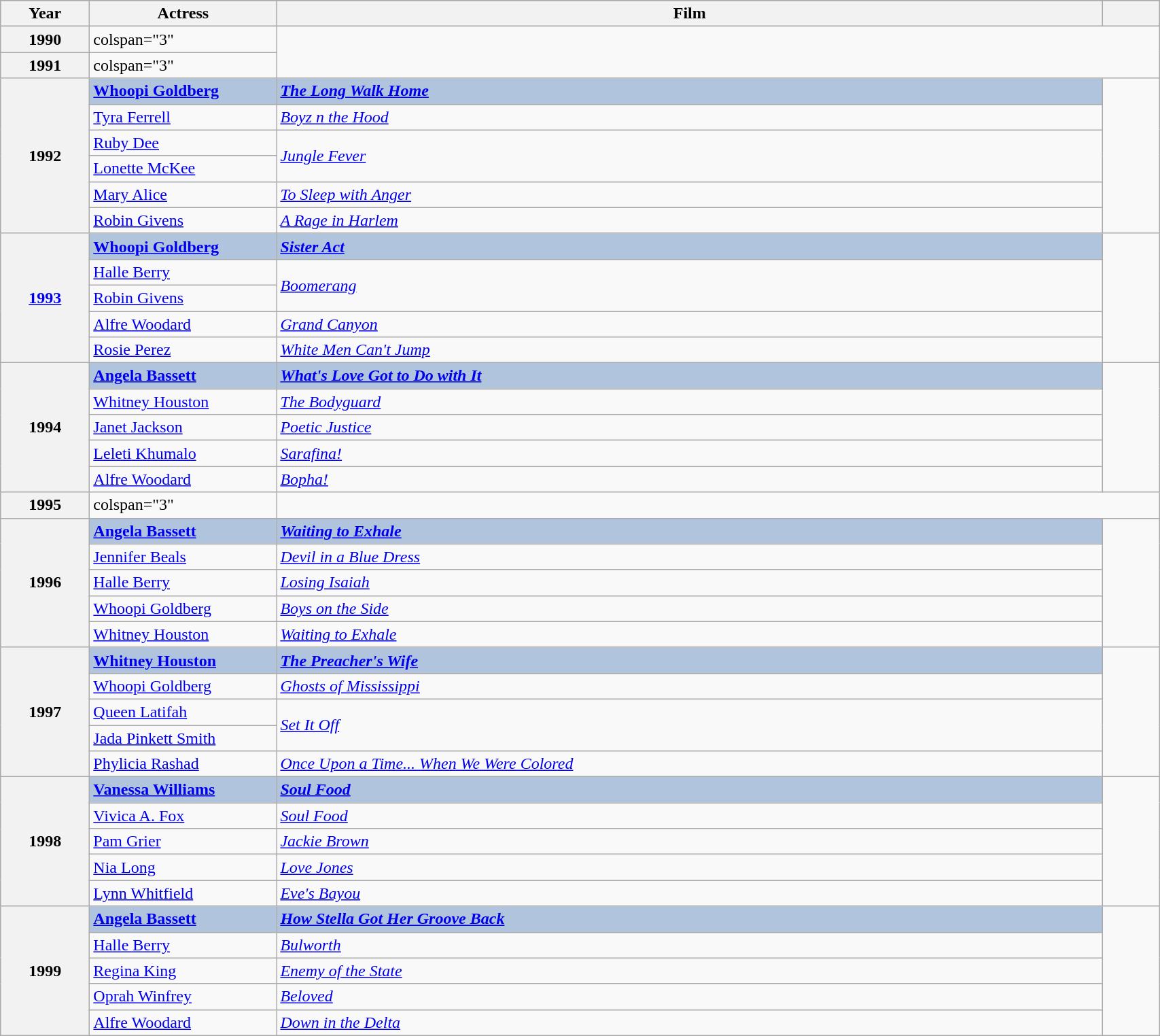<table class="wikitable" style="width:90%;">
<tr style="background:#bebebe;">
<th scope="col" style="width:5em;">Year</th>
<th scope="col" style="width:11em;">Actress</th>
<th scope="col">Film</th>
<th scope="col" style="width:3em;"></th>
</tr>
<tr>
<th scope="row">1990</th>
<td>colspan="3" </td>
</tr>
<tr>
<th scope="row">1991</th>
<td>colspan="3" </td>
</tr>
<tr>
<th scope="row" rowspan="6">1992</th>
<td style="background:#B0C4DE; font-weight:bold;"><a href='#'>Whoopi Goldberg</a></td>
<td style="background:#B0C4DE; font-weight:bold;"><em><a href='#'>The Long Walk Home</a></em></td>
<td rowspan="6" style="text-align:center;"></td>
</tr>
<tr>
<td><a href='#'>Tyra Ferrell</a></td>
<td><em><a href='#'>Boyz n the Hood</a></em></td>
</tr>
<tr>
<td><a href='#'>Ruby Dee</a></td>
<td rowspan="2"><em><a href='#'>Jungle Fever</a></em></td>
</tr>
<tr>
<td><a href='#'>Lonette McKee</a></td>
</tr>
<tr>
<td><a href='#'>Mary Alice</a></td>
<td><em><a href='#'>To Sleep with Anger</a></em></td>
</tr>
<tr>
<td><a href='#'>Robin Givens</a></td>
<td><em><a href='#'>A Rage in Harlem</a></em></td>
</tr>
<tr>
<th scope="row" rowspan="5"><a href='#'>1993</a></th>
<td style="background:#B0C4DE; font-weight:bold;"><a href='#'>Whoopi Goldberg</a></td>
<td style="background:#B0C4DE; font-weight:bold;"><em><a href='#'>Sister Act</a></em></td>
<td rowspan="5" style="text-align:center;"></td>
</tr>
<tr>
<td><a href='#'>Halle Berry</a></td>
<td rowspan="2"><em><a href='#'>Boomerang</a></em></td>
</tr>
<tr>
<td><a href='#'>Robin Givens</a></td>
</tr>
<tr>
<td><a href='#'>Alfre Woodard</a></td>
<td><em><a href='#'>Grand Canyon</a></em></td>
</tr>
<tr>
<td><a href='#'>Rosie Perez</a></td>
<td><em><a href='#'>White Men Can't Jump</a></em></td>
</tr>
<tr>
<th scope="row" rowspan="5">1994</th>
<td style="background:#B0C4DE; font-weight:bold;"><a href='#'>Angela Bassett</a></td>
<td style="background:#B0C4DE; font-weight:bold;"><em><a href='#'>What's Love Got to Do with It</a></em></td>
<td rowspan="5" style="text-align:center;"></td>
</tr>
<tr>
<td><a href='#'>Whitney Houston</a></td>
<td><em><a href='#'>The Bodyguard</a></em></td>
</tr>
<tr>
<td><a href='#'>Janet Jackson</a></td>
<td><em><a href='#'>Poetic Justice</a></em></td>
</tr>
<tr>
<td><a href='#'>Leleti Khumalo</a></td>
<td><em><a href='#'>Sarafina!</a></em></td>
</tr>
<tr>
<td><a href='#'>Alfre Woodard</a></td>
<td><em><a href='#'>Bopha!</a></em></td>
</tr>
<tr>
<th scope="row">1995</th>
<td>colspan="3" </td>
</tr>
<tr>
<th scope="row" rowspan="5">1996</th>
<td style="background:#B0C4DE; font-weight:bold;"><a href='#'>Angela Bassett</a></td>
<td style="background:#B0C4DE; font-weight:bold;"><em><a href='#'>Waiting to Exhale</a></em></td>
<td rowspan="5" style="text-align:center;"></td>
</tr>
<tr>
<td><a href='#'>Jennifer Beals</a></td>
<td><em><a href='#'>Devil in a Blue Dress</a></em></td>
</tr>
<tr>
<td><a href='#'>Halle Berry</a></td>
<td><em><a href='#'>Losing Isaiah</a></em></td>
</tr>
<tr>
<td><a href='#'>Whoopi Goldberg</a></td>
<td><em><a href='#'>Boys on the Side</a></em></td>
</tr>
<tr>
<td><a href='#'>Whitney Houston</a></td>
<td><em><a href='#'>Waiting to Exhale</a></em></td>
</tr>
<tr>
<th scope="row" rowspan="5">1997</th>
<td style="background:#B0C4DE; font-weight:bold;"><a href='#'>Whitney Houston</a></td>
<td style="background:#B0C4DE; font-weight:bold;"><em><a href='#'>The Preacher's Wife</a></em></td>
<td rowspan="5" style="text-align:center;"></td>
</tr>
<tr>
<td><a href='#'>Whoopi Goldberg</a></td>
<td><em><a href='#'>Ghosts of Mississippi</a></em></td>
</tr>
<tr>
<td><a href='#'>Queen Latifah</a></td>
<td rowspan="2"><em><a href='#'>Set It Off</a></em></td>
</tr>
<tr>
<td><a href='#'>Jada Pinkett Smith</a></td>
</tr>
<tr>
<td><a href='#'>Phylicia Rashad</a></td>
<td><em><a href='#'>Once Upon a Time... When We Were Colored</a></em></td>
</tr>
<tr>
<th scope="row" rowspan="5">1998</th>
<td style="background:#B0C4DE; font-weight:bold;"><a href='#'>Vanessa Williams</a></td>
<td style="background:#B0C4DE; font-weight:bold;"><em><a href='#'>Soul Food</a></em></td>
<td rowspan="5" style="text-align:center;"></td>
</tr>
<tr>
<td><a href='#'>Vivica A. Fox</a></td>
<td><em><a href='#'>Soul Food</a></em></td>
</tr>
<tr>
<td><a href='#'>Pam Grier</a></td>
<td><em><a href='#'>Jackie Brown</a></em></td>
</tr>
<tr>
<td><a href='#'>Nia Long</a></td>
<td><em><a href='#'>Love Jones</a></em></td>
</tr>
<tr>
<td><a href='#'>Lynn Whitfield</a></td>
<td><em><a href='#'>Eve's Bayou</a></em></td>
</tr>
<tr>
<th scope="row" rowspan="5">1999</th>
<td style="background:#B0C4DE; font-weight:bold;"><a href='#'>Angela Bassett</a></td>
<td style="background:#B0C4DE; font-weight:bold;"><em><a href='#'>How Stella Got Her Groove Back</a></em></td>
<td rowspan="5" style="text-align:center;"></td>
</tr>
<tr>
<td><a href='#'>Halle Berry</a></td>
<td><em><a href='#'>Bulworth</a></em></td>
</tr>
<tr>
<td><a href='#'>Regina King</a></td>
<td><em><a href='#'>Enemy of the State</a></em></td>
</tr>
<tr>
<td><a href='#'>Oprah Winfrey</a></td>
<td><em><a href='#'>Beloved</a></em></td>
</tr>
<tr>
<td><a href='#'>Alfre Woodard</a></td>
<td><em><a href='#'>Down in the Delta</a></em></td>
</tr>
</table>
